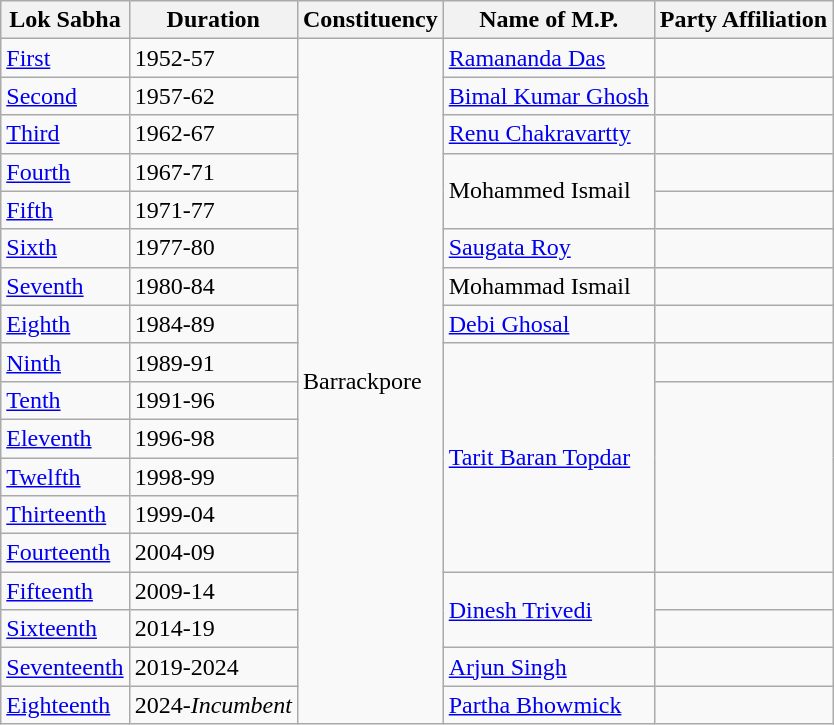<table class="wikitable sortable">
<tr>
<th>Lok Sabha</th>
<th>Duration</th>
<th>Constituency</th>
<th>Name of M.P.</th>
<th colspan=2>Party Affiliation</th>
</tr>
<tr>
<td><a href='#'>First</a></td>
<td>1952-57</td>
<td rowspan=18>Barrackpore</td>
<td><a href='#'>Ramananda Das</a></td>
<td></td>
</tr>
<tr>
<td><a href='#'>Second</a></td>
<td>1957-62</td>
<td><a href='#'>Bimal Kumar Ghosh</a></td>
<td></td>
</tr>
<tr>
<td><a href='#'>Third</a></td>
<td>1962-67</td>
<td><a href='#'>Renu Chakravartty</a></td>
<td></td>
</tr>
<tr>
<td><a href='#'>Fourth</a></td>
<td>1967-71</td>
<td rowspan=2>Mohammed Ismail</td>
<td></td>
</tr>
<tr>
<td><a href='#'>Fifth</a></td>
<td>1971-77</td>
</tr>
<tr>
<td><a href='#'>Sixth</a></td>
<td>1977-80</td>
<td><a href='#'>Saugata Roy</a></td>
<td></td>
</tr>
<tr>
<td><a href='#'>Seventh</a></td>
<td>1980-84</td>
<td>Mohammad Ismail</td>
<td></td>
</tr>
<tr>
<td><a href='#'>Eighth</a></td>
<td>1984-89</td>
<td><a href='#'>Debi Ghosal</a></td>
<td></td>
</tr>
<tr>
<td><a href='#'>Ninth</a></td>
<td>1989-91</td>
<td rowspan=6><a href='#'>Tarit Baran Topdar</a></td>
<td><br></td>
</tr>
<tr>
<td><a href='#'>Tenth</a></td>
<td>1991-96</td>
</tr>
<tr>
<td><a href='#'>Eleventh</a></td>
<td>1996-98</td>
</tr>
<tr>
<td><a href='#'>Twelfth</a></td>
<td>1998-99</td>
</tr>
<tr>
<td><a href='#'>Thirteenth</a></td>
<td>1999-04</td>
</tr>
<tr>
<td><a href='#'>Fourteenth</a></td>
<td>2004-09</td>
</tr>
<tr>
<td><a href='#'>Fifteenth</a></td>
<td>2009-14</td>
<td rowspan=2><a href='#'>Dinesh Trivedi</a></td>
<td></td>
</tr>
<tr>
<td><a href='#'>Sixteenth</a></td>
<td>2014-19</td>
</tr>
<tr>
<td><a href='#'>Seventeenth</a></td>
<td>2019-2024</td>
<td><a href='#'>Arjun Singh</a></td>
<td></td>
</tr>
<tr>
<td><a href='#'>Eighteenth</a></td>
<td>2024-<em>Incumbent</em></td>
<td><a href='#'>Partha Bhowmick</a></td>
<td></td>
</tr>
</table>
